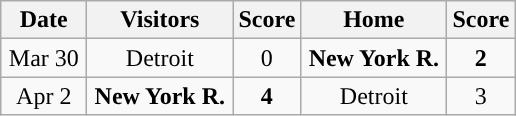<table class="wikitable">
<tr>
<th width="50">Date</th>
<th width="90">Visitors</th>
<th width="25">Score</th>
<th width="90">Home</th>
<th width="25">Score</th>
</tr>
<tr align="center">
<td>Mar 30</td>
<td>Detroit</td>
<td align="center">0</td>
<td><strong>New York R.</strong></td>
<td align="center"><strong>2</strong></td>
</tr>
<tr align="center">
<td>Apr 2</td>
<td><strong>New York R.</strong></td>
<td align="center"><strong>4</strong></td>
<td>Detroit</td>
<td align="center">3</td>
</tr>
</table>
